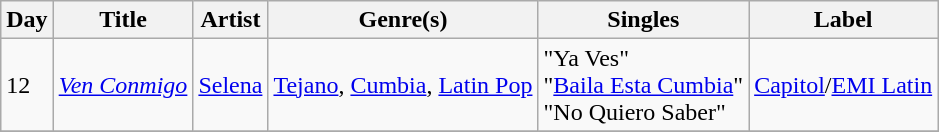<table class="wikitable sortable" style="text-align: left;">
<tr>
<th>Day</th>
<th>Title</th>
<th>Artist</th>
<th>Genre(s)</th>
<th>Singles</th>
<th>Label</th>
</tr>
<tr>
<td>12</td>
<td><em><a href='#'>Ven Conmigo</a></em></td>
<td><a href='#'>Selena</a></td>
<td><a href='#'>Tejano</a>, <a href='#'>Cumbia</a>, <a href='#'>Latin Pop</a></td>
<td>"Ya Ves"<br>"<a href='#'>Baila Esta Cumbia</a>"<br>"No Quiero Saber"</td>
<td><a href='#'>Capitol</a>/<a href='#'>EMI Latin</a></td>
</tr>
<tr>
</tr>
</table>
